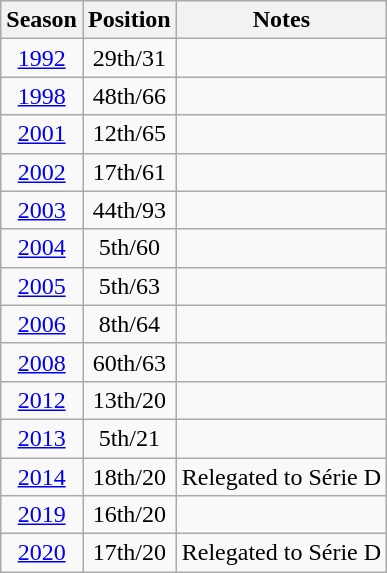<table class="wikitable" style="text-align:center;">
<tr>
<th>Season</th>
<th>Position</th>
<th>Notes</th>
</tr>
<tr>
<td><a href='#'>1992</a></td>
<td>29th/31</td>
<td></td>
</tr>
<tr>
<td><a href='#'>1998</a></td>
<td>48th/66</td>
<td></td>
</tr>
<tr>
<td><a href='#'>2001</a></td>
<td>12th/65</td>
<td></td>
</tr>
<tr>
<td><a href='#'>2002</a></td>
<td>17th/61</td>
<td></td>
</tr>
<tr>
<td><a href='#'>2003</a></td>
<td>44th/93</td>
<td></td>
</tr>
<tr>
<td><a href='#'>2004</a></td>
<td>5th/60</td>
<td></td>
</tr>
<tr>
<td><a href='#'>2005</a></td>
<td>5th/63</td>
<td></td>
</tr>
<tr>
<td><a href='#'>2006</a></td>
<td>8th/64</td>
<td></td>
</tr>
<tr>
<td><a href='#'>2008</a></td>
<td>60th/63</td>
<td></td>
</tr>
<tr>
<td><a href='#'>2012</a></td>
<td>13th/20</td>
<td></td>
</tr>
<tr>
<td><a href='#'>2013</a></td>
<td>5th/21</td>
<td></td>
</tr>
<tr>
<td><a href='#'>2014</a></td>
<td>18th/20</td>
<td>Relegated to Série D</td>
</tr>
<tr>
<td><a href='#'>2019</a></td>
<td>16th/20</td>
<td></td>
</tr>
<tr>
<td><a href='#'>2020</a></td>
<td>17th/20</td>
<td>Relegated to Série D</td>
</tr>
</table>
